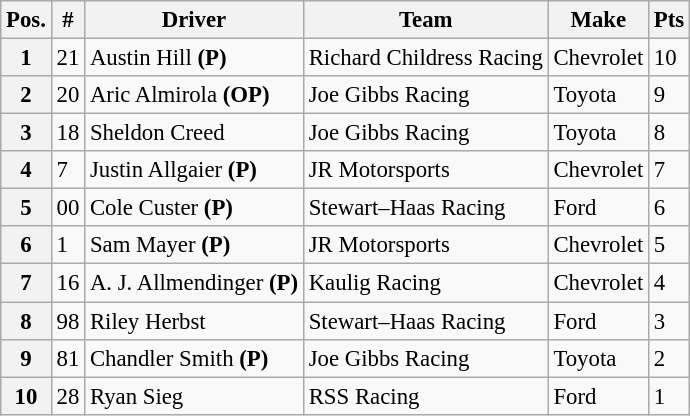<table class="wikitable" style="font-size:95%">
<tr>
<th>Pos.</th>
<th>#</th>
<th>Driver</th>
<th>Team</th>
<th>Make</th>
<th>Pts</th>
</tr>
<tr>
<th>1</th>
<td>21</td>
<td>Austin Hill <strong>(P)</strong></td>
<td>Richard Childress Racing</td>
<td>Chevrolet</td>
<td>10</td>
</tr>
<tr>
<th>2</th>
<td>20</td>
<td>Aric Almirola <strong>(OP)</strong></td>
<td>Joe Gibbs Racing</td>
<td>Toyota</td>
<td>9</td>
</tr>
<tr>
<th>3</th>
<td>18</td>
<td>Sheldon Creed</td>
<td>Joe Gibbs Racing</td>
<td>Toyota</td>
<td>8</td>
</tr>
<tr>
<th>4</th>
<td>7</td>
<td>Justin Allgaier <strong>(P)</strong></td>
<td>JR Motorsports</td>
<td>Chevrolet</td>
<td>7</td>
</tr>
<tr>
<th>5</th>
<td>00</td>
<td>Cole Custer <strong>(P)</strong></td>
<td>Stewart–Haas Racing</td>
<td>Ford</td>
<td>6</td>
</tr>
<tr>
<th>6</th>
<td>1</td>
<td>Sam Mayer <strong>(P)</strong></td>
<td>JR Motorsports</td>
<td>Chevrolet</td>
<td>5</td>
</tr>
<tr>
<th>7</th>
<td>16</td>
<td>A. J. Allmendinger <strong>(P)</strong></td>
<td>Kaulig Racing</td>
<td>Chevrolet</td>
<td>4</td>
</tr>
<tr>
<th>8</th>
<td>98</td>
<td>Riley Herbst</td>
<td>Stewart–Haas Racing</td>
<td>Ford</td>
<td>3</td>
</tr>
<tr>
<th>9</th>
<td>81</td>
<td>Chandler Smith <strong>(P)</strong></td>
<td>Joe Gibbs Racing</td>
<td>Toyota</td>
<td>2</td>
</tr>
<tr>
<th>10</th>
<td>28</td>
<td>Ryan Sieg</td>
<td>RSS Racing</td>
<td>Ford</td>
<td>1</td>
</tr>
</table>
